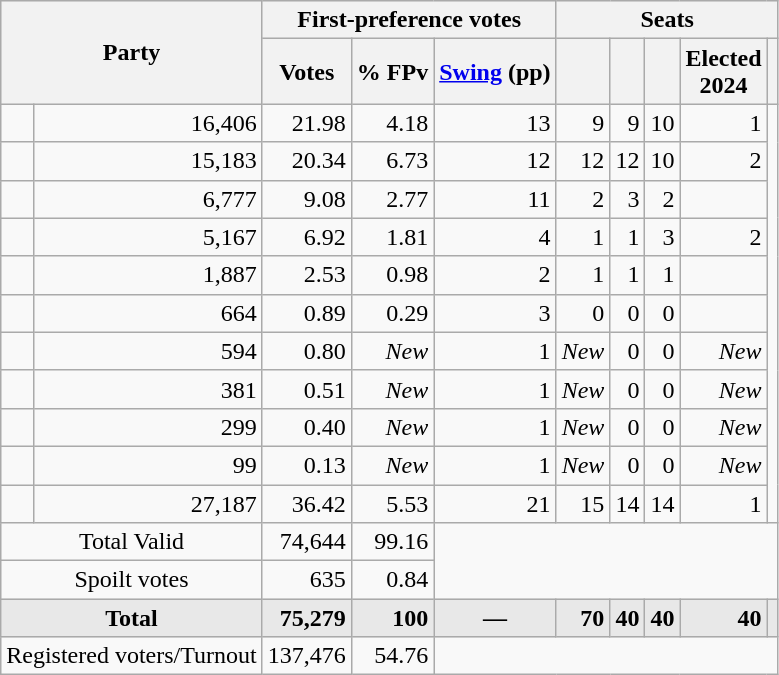<table class="wikitable sortable" style="text-align:center;">
<tr style="text-align:right; background-color:#E9E9E9; text-align:center">
<th rowspan="2" colspan="2">Party</th>
<th colspan="3">First-preference votes</th>
<th colspan="5">Seats</th>
</tr>
<tr style="text-align:right; background-color:#E9E9E9; text-align:center">
<th data-sort-type="number">Votes</th>
<th data-sort-type="number">% FPv</th>
<th data-sort-type="number"><a href='#'>Swing</a> (pp)</th>
<th data-sort-type="number"></th>
<th data-sort-type="number"><a href='#'></a></th>
<th data-sort-type="number"></th>
<th data-sort-type="number">Elected<br>2024</th>
<th data-sort-type="number"></th>
</tr>
<tr>
<td></td>
<td align=right>16,406</td>
<td align=right>21.98</td>
<td align=right>4.18</td>
<td align=right>13</td>
<td align=right>9</td>
<td align=right>9</td>
<td align=right>10</td>
<td align=right>1</td>
</tr>
<tr>
<td></td>
<td align=right>15,183</td>
<td align=right>20.34</td>
<td align=right>6.73</td>
<td align=right>12</td>
<td align=right>12</td>
<td align=right>12</td>
<td align=right>10</td>
<td align=right>2</td>
</tr>
<tr>
<td></td>
<td align=right>6,777</td>
<td align=right>9.08</td>
<td align=right>2.77</td>
<td align=right>11</td>
<td align=right>2</td>
<td align=right>3</td>
<td align=right>2</td>
<td align=right></td>
</tr>
<tr>
<td></td>
<td align=right>5,167</td>
<td align=right>6.92</td>
<td align=right>1.81</td>
<td align=right>4</td>
<td align=right>1</td>
<td align=right>1</td>
<td align=right>3</td>
<td align=right>2</td>
</tr>
<tr>
<td></td>
<td align=right>1,887</td>
<td align=right>2.53</td>
<td align=right>0.98</td>
<td align=right>2</td>
<td align=right>1</td>
<td align=right>1</td>
<td align=right>1</td>
<td align=right></td>
</tr>
<tr>
<td></td>
<td align=right>664</td>
<td align=right>0.89</td>
<td align=right>0.29</td>
<td align=right>3</td>
<td align=right>0</td>
<td align=right>0</td>
<td align=right>0</td>
<td align=right></td>
</tr>
<tr>
<td></td>
<td align=right>594</td>
<td align=right>0.80</td>
<td align=right><em>New</em></td>
<td align=right>1</td>
<td align=right><em>New</em></td>
<td align=right>0</td>
<td align=right>0</td>
<td align=right><em>New</em></td>
</tr>
<tr>
<td></td>
<td align=right>381</td>
<td align=right>0.51</td>
<td align=right><em>New</em></td>
<td align=right>1</td>
<td align=right><em>New</em></td>
<td align=right>0</td>
<td align=right>0</td>
<td align=right><em>New</em></td>
</tr>
<tr>
<td></td>
<td align=right>299</td>
<td align=right>0.40</td>
<td align=right><em>New</em></td>
<td align=right>1</td>
<td align=right><em>New</em></td>
<td align=right>0</td>
<td align=right>0</td>
<td align=right><em>New</em></td>
</tr>
<tr>
<td></td>
<td align=right>99</td>
<td align=right>0.13</td>
<td align=right><em>New</em></td>
<td align=right>1</td>
<td align=right><em>New</em></td>
<td align=right>0</td>
<td align=right>0</td>
<td align=right><em>New</em></td>
</tr>
<tr>
<td></td>
<td align=right>27,187</td>
<td align=right>36.42</td>
<td align=right>5.53</td>
<td align=right>21</td>
<td align=right>15</td>
<td align=right>14</td>
<td align=right>14</td>
<td align=right>1</td>
</tr>
<tr class="sortbottom">
<td colspan=2>Total Valid</td>
<td align=right>74,644</td>
<td align=right>99.16</td>
<td rowspan=2 colspan=6></td>
</tr>
<tr>
<td colspan=2>Spoilt votes</td>
<td align=right>635</td>
<td align=right>0.84</td>
</tr>
<tr style="font-weight:bold; background:rgb(232,232,232);">
<td colspan=2>Total</td>
<td align=right>75,279</td>
<td align=right>100</td>
<td>—</td>
<td align=right>70</td>
<td align=right>40</td>
<td align=right>40</td>
<td align=right>40</td>
<td></td>
</tr>
<tr>
<td colspan=2>Registered voters/Turnout</td>
<td align=right>137,476</td>
<td align=right>54.76</td>
<td colspan=6></td>
</tr>
</table>
